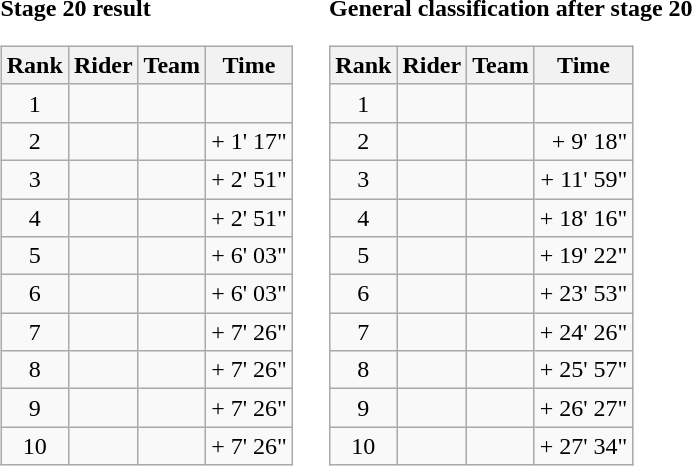<table>
<tr>
<td><strong>Stage 20 result</strong><br><table class="wikitable">
<tr>
<th scope="col">Rank</th>
<th scope="col">Rider</th>
<th scope="col">Team</th>
<th scope="col">Time</th>
</tr>
<tr>
<td style="text-align:center;">1</td>
<td></td>
<td></td>
<td style="text-align:right;"></td>
</tr>
<tr>
<td style="text-align:center;">2</td>
<td></td>
<td></td>
<td style="text-align:right;">+ 1' 17"</td>
</tr>
<tr>
<td style="text-align:center;">3</td>
<td></td>
<td></td>
<td style="text-align:right;">+ 2' 51"</td>
</tr>
<tr>
<td style="text-align:center;">4</td>
<td></td>
<td></td>
<td style="text-align:right;">+ 2' 51"</td>
</tr>
<tr>
<td style="text-align:center;">5</td>
<td></td>
<td></td>
<td style="text-align:right;">+ 6' 03"</td>
</tr>
<tr>
<td style="text-align:center;">6</td>
<td></td>
<td></td>
<td style="text-align:right;">+ 6' 03"</td>
</tr>
<tr>
<td style="text-align:center;">7</td>
<td></td>
<td></td>
<td style="text-align:right;">+ 7' 26"</td>
</tr>
<tr>
<td style="text-align:center;">8</td>
<td></td>
<td></td>
<td style="text-align:right;">+ 7' 26"</td>
</tr>
<tr>
<td style="text-align:center;">9</td>
<td></td>
<td></td>
<td style="text-align:right;">+ 7' 26"</td>
</tr>
<tr>
<td style="text-align:center;">10</td>
<td></td>
<td></td>
<td style="text-align:right;">+ 7' 26"</td>
</tr>
</table>
</td>
<td></td>
<td><strong>General classification after stage 20</strong><br><table class="wikitable">
<tr>
<th scope="col">Rank</th>
<th scope="col">Rider</th>
<th scope="col">Team</th>
<th scope="col">Time</th>
</tr>
<tr>
<td style="text-align:center;">1</td>
<td></td>
<td></td>
<td style="text-align:right;"></td>
</tr>
<tr>
<td style="text-align:center;">2</td>
<td></td>
<td></td>
<td style="text-align:right;">+ 9' 18"</td>
</tr>
<tr>
<td style="text-align:center;">3</td>
<td></td>
<td></td>
<td style="text-align:right;">+ 11' 59"</td>
</tr>
<tr>
<td style="text-align:center;">4</td>
<td></td>
<td></td>
<td style="text-align:right;">+ 18' 16"</td>
</tr>
<tr>
<td style="text-align:center;">5</td>
<td></td>
<td></td>
<td style="text-align:right;">+ 19' 22"</td>
</tr>
<tr>
<td style="text-align:center;">6</td>
<td></td>
<td></td>
<td style="text-align:right;">+ 23' 53"</td>
</tr>
<tr>
<td style="text-align:center;">7</td>
<td></td>
<td></td>
<td style="text-align:right;">+ 24' 26"</td>
</tr>
<tr>
<td style="text-align:center;">8</td>
<td></td>
<td></td>
<td style="text-align:right;">+ 25' 57"</td>
</tr>
<tr>
<td style="text-align:center;">9</td>
<td></td>
<td></td>
<td style="text-align:right;">+ 26' 27"</td>
</tr>
<tr>
<td style="text-align:center;">10</td>
<td></td>
<td></td>
<td style="text-align:right;">+ 27' 34"</td>
</tr>
</table>
</td>
</tr>
</table>
